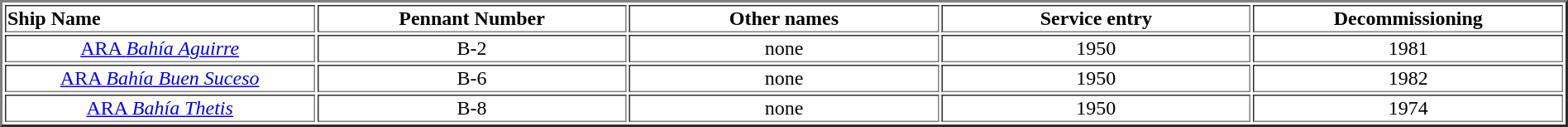<table width="100%" border="2">
<tr>
<th width="16%" align="left">Ship Name</th>
<th width="16%" align="center">Pennant Number</th>
<th width="16%" align="center">Other names</th>
<th width="16%" align="center">Service entry</th>
<th width="16%" align="center">Decommissioning</th>
</tr>
<tr>
<td align="center"><a href='#'>ARA <em>Bahía Aguirre</em></a></td>
<td align="center">B-2</td>
<td align="center">none</td>
<td align="center">1950</td>
<td align="center">1981 </td>
</tr>
<tr>
<td align="center"><a href='#'>ARA <em>Bahía Buen Suceso</em></a></td>
<td align="center">B-6</td>
<td align="center">none</td>
<td align="center">1950</td>
<td align="center">1982 </td>
</tr>
<tr>
<td align="center"><a href='#'>ARA <em>Bahía Thetis</em></a></td>
<td align="center">B-8</td>
<td align="center">none</td>
<td align="center">1950</td>
<td align="center">1974 </td>
</tr>
</table>
